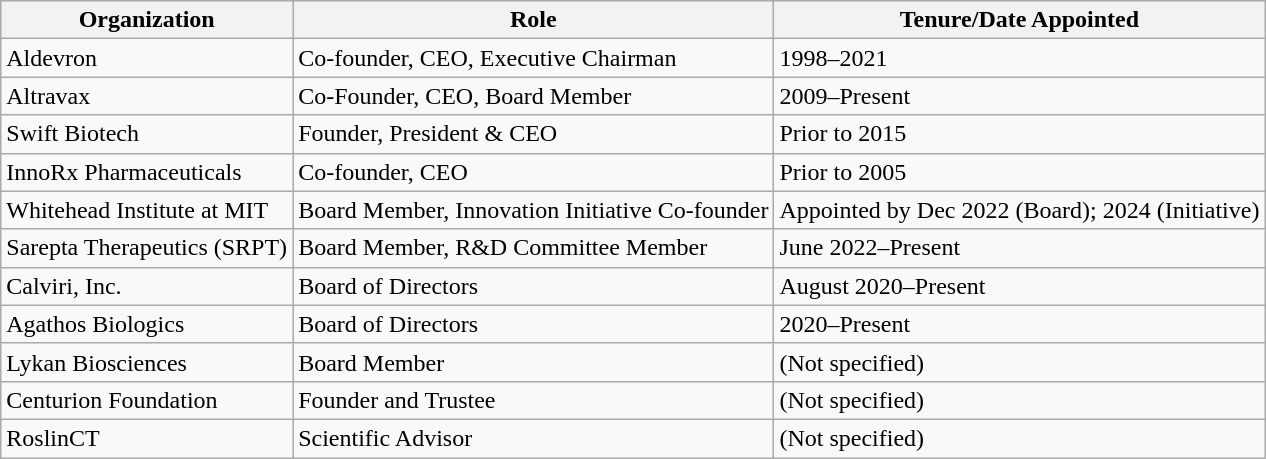<table class="wikitable">
<tr>
<th>Organization</th>
<th>Role</th>
<th>Tenure/Date Appointed</th>
</tr>
<tr>
<td>Aldevron</td>
<td>Co-founder, CEO, Executive Chairman</td>
<td>1998–2021</td>
</tr>
<tr>
<td>Altravax</td>
<td>Co-Founder, CEO, Board Member</td>
<td>2009–Present</td>
</tr>
<tr>
<td>Swift Biotech</td>
<td>Founder, President & CEO</td>
<td>Prior to 2015</td>
</tr>
<tr>
<td>InnoRx Pharmaceuticals</td>
<td>Co-founder, CEO</td>
<td>Prior to 2005</td>
</tr>
<tr>
<td>Whitehead Institute at MIT</td>
<td>Board Member, Innovation Initiative Co-founder</td>
<td>Appointed by Dec 2022 (Board); 2024 (Initiative)</td>
</tr>
<tr>
<td>Sarepta Therapeutics (SRPT)</td>
<td>Board Member, R&D Committee Member</td>
<td>June 2022–Present</td>
</tr>
<tr>
<td>Calviri, Inc.</td>
<td>Board of Directors</td>
<td>August 2020–Present</td>
</tr>
<tr>
<td>Agathos Biologics</td>
<td>Board of Directors</td>
<td>2020–Present</td>
</tr>
<tr>
<td>Lykan Biosciences</td>
<td>Board Member</td>
<td>(Not specified)</td>
</tr>
<tr>
<td>Centurion Foundation</td>
<td>Founder and Trustee</td>
<td>(Not specified)</td>
</tr>
<tr>
<td>RoslinCT</td>
<td>Scientific Advisor</td>
<td>(Not specified)</td>
</tr>
</table>
